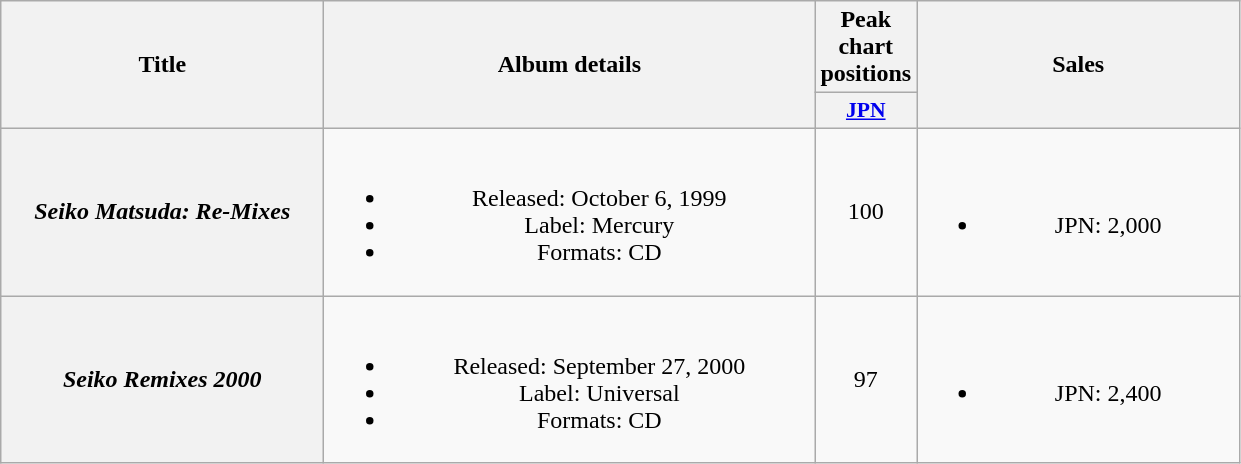<table class="wikitable plainrowheaders" style="text-align:center;" border="1">
<tr>
<th scope="col" rowspan="2" style="width:13em;">Title</th>
<th scope="col" rowspan="2" style="width:20em;">Album details</th>
<th scope="col" colspan="1">Peak chart positions</th>
<th scope="col" rowspan="2" style="width:13em;">Sales</th>
</tr>
<tr>
<th scope="col" style="width:2.5em;font-size:90%;"><a href='#'>JPN</a></th>
</tr>
<tr>
<th scope="row"><em>Seiko Matsuda: Re-Mixes</em></th>
<td><br><ul><li>Released: October 6, 1999</li><li>Label: Mercury</li><li>Formats: CD</li></ul></td>
<td>100</td>
<td><br><ul><li>JPN: 2,000</li></ul></td>
</tr>
<tr>
<th scope="row"><em>Seiko Remixes 2000</em></th>
<td><br><ul><li>Released: September 27, 2000</li><li>Label: Universal</li><li>Formats: CD</li></ul></td>
<td>97</td>
<td><br><ul><li>JPN: 2,400</li></ul></td>
</tr>
</table>
